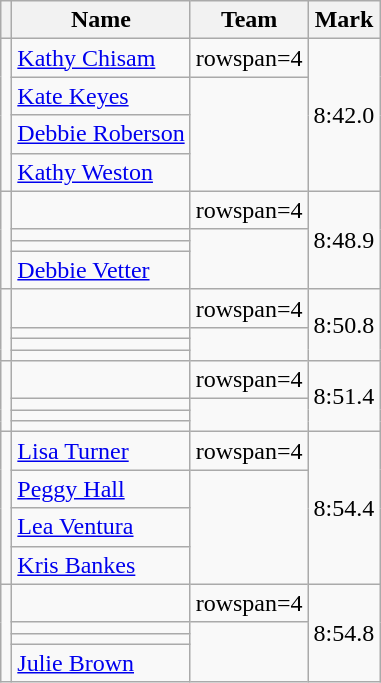<table class=wikitable>
<tr>
<th></th>
<th>Name</th>
<th>Team</th>
<th>Mark</th>
</tr>
<tr>
<td rowspan=4></td>
<td><a href='#'>Kathy Chisam</a></td>
<td>rowspan=4 </td>
<td rowspan=4>8:42.0</td>
</tr>
<tr>
<td><a href='#'>Kate Keyes</a></td>
</tr>
<tr>
<td><a href='#'>Debbie Roberson</a></td>
</tr>
<tr>
<td><a href='#'>Kathy Weston</a></td>
</tr>
<tr>
<td rowspan=4></td>
<td></td>
<td>rowspan=4 </td>
<td rowspan=4>8:48.9</td>
</tr>
<tr>
<td></td>
</tr>
<tr>
<td></td>
</tr>
<tr>
<td><a href='#'>Debbie Vetter</a></td>
</tr>
<tr>
<td rowspan=4></td>
<td></td>
<td>rowspan=4 </td>
<td rowspan=4>8:50.8</td>
</tr>
<tr>
<td></td>
</tr>
<tr>
<td></td>
</tr>
<tr>
<td></td>
</tr>
<tr>
<td rowspan=4></td>
<td></td>
<td>rowspan=4 </td>
<td rowspan=4>8:51.4</td>
</tr>
<tr>
<td></td>
</tr>
<tr>
<td></td>
</tr>
<tr>
<td></td>
</tr>
<tr>
<td rowspan=4></td>
<td><a href='#'>Lisa Turner</a></td>
<td>rowspan=4 </td>
<td rowspan=4>8:54.4</td>
</tr>
<tr>
<td><a href='#'>Peggy Hall</a></td>
</tr>
<tr>
<td><a href='#'>Lea Ventura</a></td>
</tr>
<tr>
<td><a href='#'>Kris Bankes</a></td>
</tr>
<tr>
<td rowspan=4></td>
<td></td>
<td>rowspan=4 </td>
<td rowspan=4>8:54.8</td>
</tr>
<tr>
<td></td>
</tr>
<tr>
<td></td>
</tr>
<tr>
<td><a href='#'>Julie Brown</a></td>
</tr>
</table>
